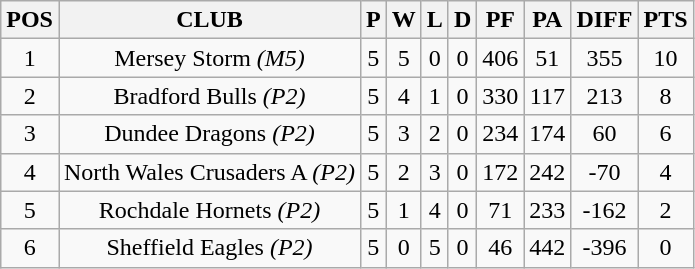<table class="wikitable" style="text-align: center;">
<tr>
<th>POS</th>
<th>CLUB</th>
<th>P</th>
<th>W</th>
<th>L</th>
<th>D</th>
<th>PF</th>
<th>PA</th>
<th>DIFF</th>
<th>PTS</th>
</tr>
<tr>
<td>1</td>
<td>Mersey Storm <em>(M5)</em></td>
<td>5</td>
<td>5</td>
<td>0</td>
<td>0</td>
<td>406</td>
<td>51</td>
<td>355</td>
<td>10</td>
</tr>
<tr>
<td>2</td>
<td> Bradford Bulls <em>(P2)</em></td>
<td>5</td>
<td>4</td>
<td>1</td>
<td>0</td>
<td>330</td>
<td>117</td>
<td>213</td>
<td>8</td>
</tr>
<tr>
<td>3</td>
<td>Dundee Dragons <em>(P2)</em></td>
<td>5</td>
<td>3</td>
<td>2</td>
<td>0</td>
<td>234</td>
<td>174</td>
<td>60</td>
<td>6</td>
</tr>
<tr>
<td>4</td>
<td> North Wales Crusaders A <em>(P2)</em></td>
<td>5</td>
<td>2</td>
<td>3</td>
<td>0</td>
<td>172</td>
<td>242</td>
<td>-70</td>
<td>4</td>
</tr>
<tr>
<td>5</td>
<td> Rochdale Hornets <em>(P2)</em></td>
<td>5</td>
<td>1</td>
<td>4</td>
<td>0</td>
<td>71</td>
<td>233</td>
<td>-162</td>
<td>2</td>
</tr>
<tr>
<td>6</td>
<td> Sheffield Eagles <em>(P2)</em></td>
<td>5</td>
<td>0</td>
<td>5</td>
<td>0</td>
<td>46</td>
<td>442</td>
<td>-396</td>
<td>0</td>
</tr>
</table>
